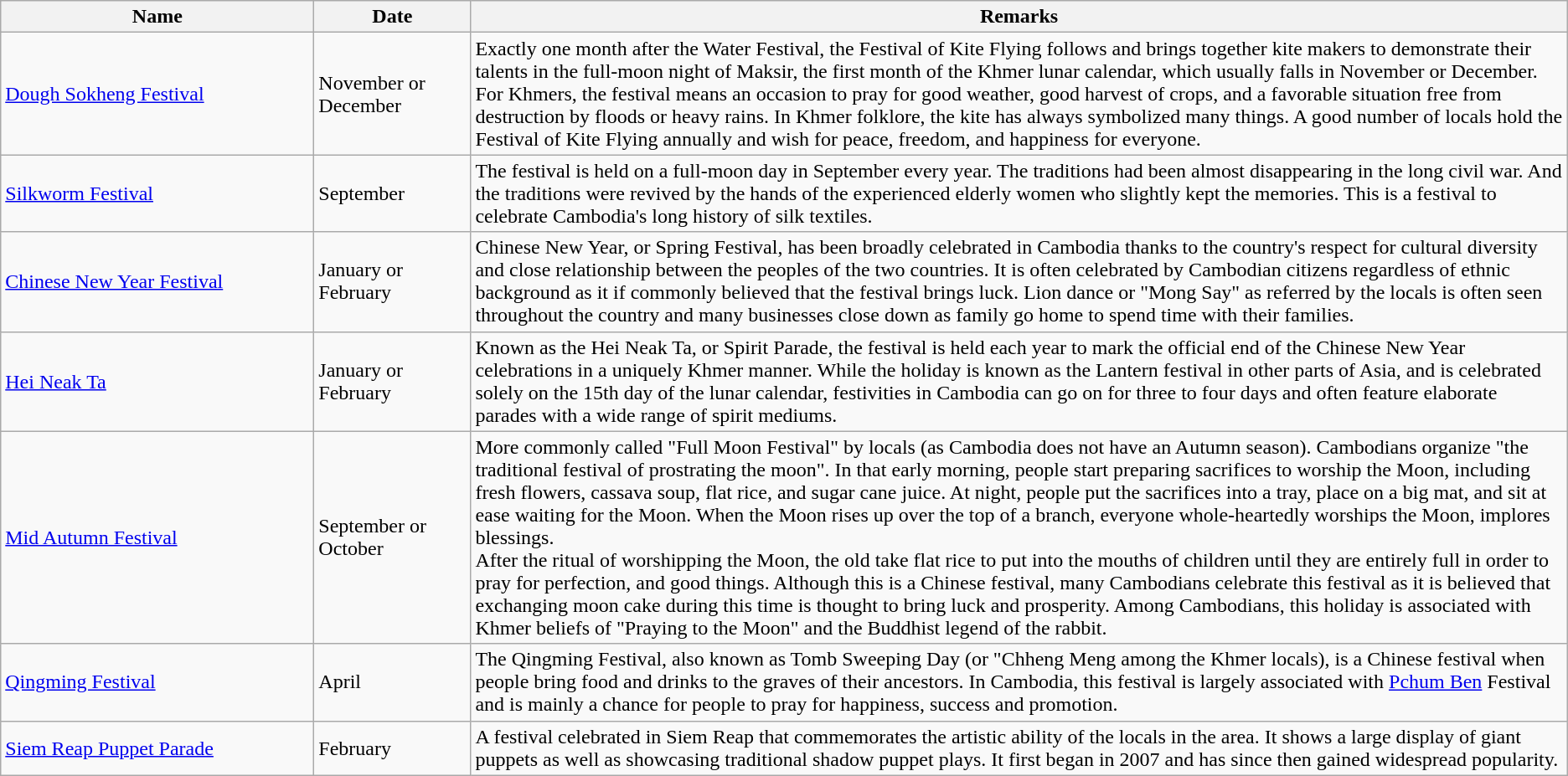<table class=wikitable>
<tr>
<th width="20%" align="center">Name</th>
<th width="10%" align="center">Date</th>
<th width="70%" align="center">Remarks</th>
</tr>
<tr>
<td><a href='#'>Dough Sokheng Festival</a></td>
<td>November or December</td>
<td>Exactly one month after the Water Festival, the Festival of Kite Flying follows and brings together kite makers to demonstrate their talents in the full-moon night of Maksir, the first month of the Khmer lunar calendar, which usually falls in November or December. For Khmers, the festival means an occasion to pray for good weather, good harvest of crops, and a favorable situation free from destruction by floods or heavy rains. In Khmer folklore, the kite has always symbolized many things. A good number of locals hold the Festival of Kite Flying annually and wish for peace, freedom, and happiness for everyone.</td>
</tr>
<tr>
<td><a href='#'>Silkworm Festival</a></td>
<td>September</td>
<td>The festival is held on a full-moon day in September every year. The traditions had been almost disappearing in the long civil war. And the traditions were revived by the hands of the experienced elderly women who slightly kept the memories. This is a festival to celebrate Cambodia's long history of silk textiles.</td>
</tr>
<tr>
<td><a href='#'>Chinese New Year Festival</a></td>
<td>January or February</td>
<td>Chinese New Year, or Spring Festival, has been broadly celebrated in Cambodia thanks to the country's respect for cultural diversity and close relationship between the peoples of the two countries. It is often celebrated by Cambodian citizens regardless of ethnic background as it if commonly believed that the festival brings luck. Lion dance or "Mong Say" as referred by the locals is often seen throughout the country and many businesses close down as family go home to spend time with their families.</td>
</tr>
<tr>
<td><a href='#'>Hei Neak Ta</a></td>
<td>January or February</td>
<td>Known as the Hei Neak Ta, or Spirit Parade, the festival is held each year to mark the official end of the Chinese New Year celebrations in a uniquely Khmer manner. While the holiday is known as the Lantern festival in other parts of Asia, and is celebrated solely on the 15th day of the lunar calendar, festivities in Cambodia can go on for three to four days and often feature elaborate parades with a wide range of spirit mediums.</td>
</tr>
<tr>
<td><a href='#'>Mid Autumn Festival</a></td>
<td>September or October</td>
<td>More commonly called "Full Moon Festival" by locals (as Cambodia does not have an Autumn season). Cambodians organize "the traditional festival of prostrating the moon". In that early morning, people start preparing sacrifices to worship the Moon, including fresh flowers, cassava soup, flat rice, and sugar cane juice. At night, people put the sacrifices into a tray, place on a big mat, and sit at ease waiting for the Moon. When the Moon rises up over the top of a branch, everyone whole-heartedly worships the Moon, implores blessings.<br>After the ritual of worshipping the Moon, the old take flat rice to put into the mouths of children until they are entirely full in order to pray for perfection, and good things. Although this is a Chinese festival, many Cambodians celebrate this festival as it is believed that exchanging moon cake during this time is thought to bring luck and prosperity. Among Cambodians, this holiday is associated with Khmer beliefs of "Praying to the Moon" and the Buddhist legend of the rabbit.</td>
</tr>
<tr>
<td><a href='#'>Qingming Festival</a></td>
<td>April</td>
<td>The Qingming Festival, also known as Tomb Sweeping Day (or "Chheng Meng among the Khmer locals), is a Chinese festival when people bring food and drinks to the graves of their ancestors. In Cambodia, this festival is largely associated with <a href='#'>Pchum Ben</a> Festival and is mainly a chance for people to pray for happiness, success and promotion.</td>
</tr>
<tr>
<td><a href='#'>Siem Reap Puppet Parade</a></td>
<td>February</td>
<td>A festival celebrated in Siem Reap that commemorates the artistic ability of the locals in the area. It shows a large display of giant puppets as well as showcasing traditional shadow puppet plays. It first began in 2007 and has since then gained widespread popularity.</td>
</tr>
</table>
